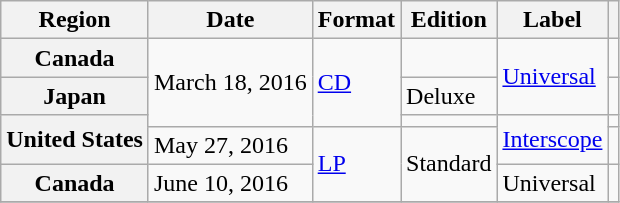<table class="wikitable plainrowheaders">
<tr>
<th scope="col">Region</th>
<th scope="col">Date</th>
<th scope="col">Format</th>
<th scope="col">Edition</th>
<th scope="col">Label</th>
<th scope="col"></th>
</tr>
<tr>
<th scope="row">Canada</th>
<td rowspan="3">March 18, 2016</td>
<td rowspan="3"><a href='#'>CD</a></td>
<td></td>
<td rowspan="2"><a href='#'>Universal</a></td>
<td align="center"></td>
</tr>
<tr>
<th scope="row">Japan</th>
<td>Deluxe</td>
<td align="center"></td>
</tr>
<tr>
<th scope="row" rowspan="2">United States</th>
<td></td>
<td rowspan="2"><a href='#'>Interscope</a></td>
<td align="center"></td>
</tr>
<tr>
<td>May 27, 2016</td>
<td rowspan="2"><a href='#'>LP</a></td>
<td rowspan="2">Standard</td>
<td align="center"></td>
</tr>
<tr>
<th scope="row">Canada</th>
<td>June 10, 2016</td>
<td>Universal</td>
<td align="center"></td>
</tr>
<tr>
</tr>
</table>
